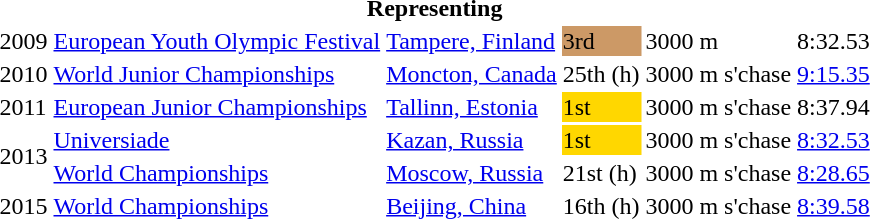<table>
<tr>
<th colspan="6">Representing </th>
</tr>
<tr>
<td>2009</td>
<td><a href='#'>European Youth Olympic Festival</a></td>
<td><a href='#'>Tampere, Finland</a></td>
<td bgcolor=cc9966>3rd</td>
<td>3000 m</td>
<td>8:32.53</td>
</tr>
<tr>
<td>2010</td>
<td><a href='#'>World Junior Championships</a></td>
<td><a href='#'>Moncton, Canada</a></td>
<td>25th (h)</td>
<td>3000 m s'chase</td>
<td><a href='#'>9:15.35</a></td>
</tr>
<tr>
<td>2011</td>
<td><a href='#'>European Junior Championships</a></td>
<td><a href='#'>Tallinn, Estonia</a></td>
<td bgcolor=gold>1st</td>
<td>3000 m s'chase</td>
<td>8:37.94</td>
</tr>
<tr>
<td rowspan=2>2013</td>
<td><a href='#'>Universiade</a></td>
<td><a href='#'>Kazan, Russia</a></td>
<td bgcolor=gold>1st</td>
<td>3000 m s'chase</td>
<td><a href='#'>8:32.53</a></td>
</tr>
<tr>
<td><a href='#'>World Championships</a></td>
<td><a href='#'>Moscow, Russia</a></td>
<td>21st (h)</td>
<td>3000 m s'chase</td>
<td><a href='#'>8:28.65</a></td>
</tr>
<tr>
<td>2015</td>
<td><a href='#'>World Championships</a></td>
<td><a href='#'>Beijing, China</a></td>
<td>16th (h)</td>
<td>3000 m s'chase</td>
<td><a href='#'>8:39.58</a></td>
</tr>
</table>
